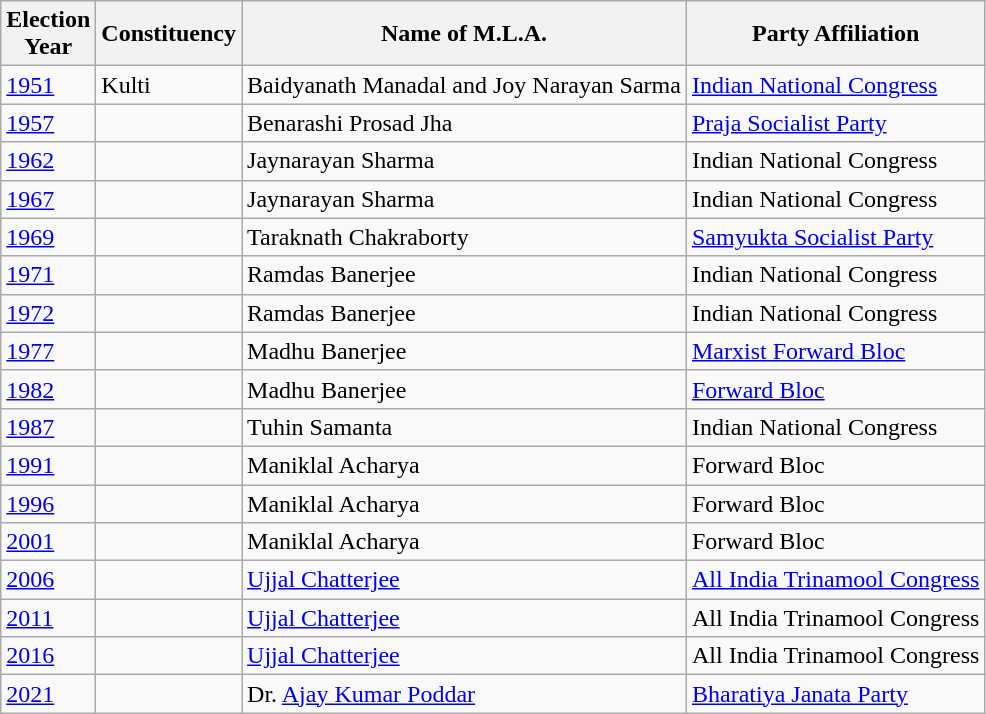<table class="wikitable sortable"ìÍĦĤĠčw>
<tr>
<th>Election<br> Year</th>
<th>Constituency</th>
<th>Name of M.L.A.</th>
<th>Party Affiliation</th>
</tr>
<tr>
<td><a href='#'>1951</a></td>
<td>Kulti</td>
<td>Baidyanath Manadal and Joy Narayan Sarma</td>
<td><a href='#'>Indian National Congress</a></td>
</tr>
<tr>
<td><a href='#'>1957</a></td>
<td></td>
<td>Benarashi Prosad Jha</td>
<td><a href='#'>Praja Socialist Party</a></td>
</tr>
<tr>
<td><a href='#'>1962</a></td>
<td></td>
<td>Jaynarayan Sharma</td>
<td>Indian National Congress</td>
</tr>
<tr>
<td><a href='#'>1967</a></td>
<td></td>
<td>Jaynarayan Sharma</td>
<td>Indian National Congress</td>
</tr>
<tr>
<td><a href='#'>1969</a></td>
<td></td>
<td>Taraknath Chakraborty</td>
<td><a href='#'>Samyukta Socialist Party</a></td>
</tr>
<tr>
<td><a href='#'>1971</a></td>
<td></td>
<td>Ramdas Banerjee</td>
<td>Indian National Congress</td>
</tr>
<tr>
<td><a href='#'>1972</a></td>
<td></td>
<td>Ramdas Banerjee</td>
<td>Indian National Congress</td>
</tr>
<tr>
<td><a href='#'>1977</a></td>
<td></td>
<td>Madhu Banerjee</td>
<td><a href='#'>Marxist Forward Bloc</a></td>
</tr>
<tr>
<td><a href='#'>1982</a></td>
<td></td>
<td>Madhu Banerjee</td>
<td><a href='#'>Forward Bloc</a></td>
</tr>
<tr>
<td><a href='#'>1987</a></td>
<td></td>
<td>Tuhin Samanta</td>
<td>Indian National Congress</td>
</tr>
<tr>
<td><a href='#'>1991</a></td>
<td></td>
<td>Maniklal Acharya</td>
<td>Forward Bloc</td>
</tr>
<tr>
<td><a href='#'>1996</a></td>
<td></td>
<td>Maniklal Acharya</td>
<td>Forward Bloc</td>
</tr>
<tr>
<td><a href='#'>2001</a></td>
<td></td>
<td>Maniklal Acharya</td>
<td>Forward Bloc</td>
</tr>
<tr>
<td><a href='#'>2006</a></td>
<td></td>
<td><a href='#'>Ujjal Chatterjee</a></td>
<td><a href='#'>All India Trinamool Congress</a></td>
</tr>
<tr>
<td><a href='#'>2011</a></td>
<td></td>
<td><a href='#'>Ujjal Chatterjee</a></td>
<td>All India Trinamool Congress</td>
</tr>
<tr>
<td><a href='#'>2016</a></td>
<td></td>
<td><a href='#'>Ujjal Chatterjee</a></td>
<td>All India Trinamool Congress</td>
</tr>
<tr>
<td><a href='#'>2021</a></td>
<td></td>
<td>Dr. <a href='#'>Ajay Kumar Poddar</a></td>
<td><a href='#'>Bharatiya Janata Party</a></td>
</tr>
</table>
